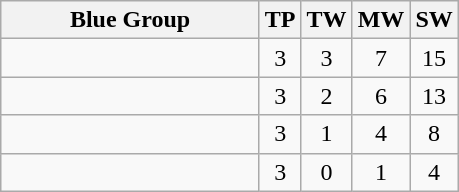<table class="wikitable" style="text-align: center;">
<tr>
<th width="165">Blue Group</th>
<th width="20">TP</th>
<th width="20">TW</th>
<th width="20">MW</th>
<th width="20">SW</th>
</tr>
<tr>
<td style="text-align:left;"></td>
<td>3</td>
<td>3</td>
<td>7</td>
<td>15</td>
</tr>
<tr>
<td style="text-align:left;"></td>
<td>3</td>
<td>2</td>
<td>6</td>
<td>13</td>
</tr>
<tr>
<td style="text-align:left;"></td>
<td>3</td>
<td>1</td>
<td>4</td>
<td>8</td>
</tr>
<tr>
<td style="text-align:left;"></td>
<td>3</td>
<td>0</td>
<td>1</td>
<td>4</td>
</tr>
</table>
